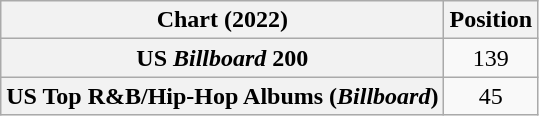<table class="wikitable sortable plainrowheaders" style="text-align:center">
<tr>
<th scope="col">Chart (2022)</th>
<th scope="col">Position</th>
</tr>
<tr>
<th scope="row">US <em>Billboard</em> 200</th>
<td>139</td>
</tr>
<tr>
<th scope="row">US Top R&B/Hip-Hop Albums (<em>Billboard</em>)</th>
<td>45</td>
</tr>
</table>
